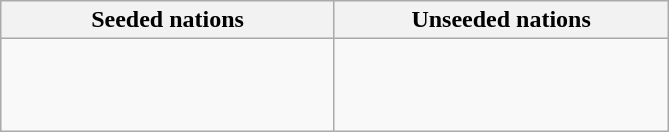<table class="wikitable" style="text-align:left;">
<tr>
<th width=215>Seeded nations</th>
<th width=215>Unseeded nations</th>
</tr>
<tr>
<td> <br> </td>
<td><br><br><br></td>
</tr>
</table>
